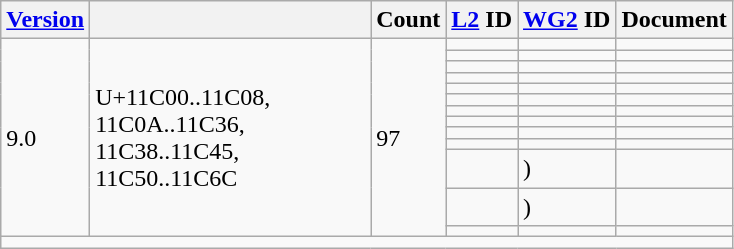<table class="wikitable sticky-header">
<tr>
<th><a href='#'>Version</a></th>
<th></th>
<th>Count</th>
<th><a href='#'>L2</a> ID</th>
<th><a href='#'>WG2</a> ID</th>
<th>Document</th>
</tr>
<tr>
<td rowspan="13">9.0</td>
<td rowspan="13" width="180">U+11C00..11C08, 11C0A..11C36, 11C38..11C45, 11C50..11C6C</td>
<td rowspan="13">97</td>
<td></td>
<td></td>
<td></td>
</tr>
<tr>
<td></td>
<td></td>
<td></td>
</tr>
<tr>
<td></td>
<td></td>
<td></td>
</tr>
<tr>
<td></td>
<td></td>
<td></td>
</tr>
<tr>
<td></td>
<td></td>
<td></td>
</tr>
<tr>
<td></td>
<td></td>
<td></td>
</tr>
<tr>
<td></td>
<td></td>
<td></td>
</tr>
<tr>
<td></td>
<td></td>
<td></td>
</tr>
<tr>
<td></td>
<td></td>
<td></td>
</tr>
<tr>
<td></td>
<td></td>
<td></td>
</tr>
<tr>
<td></td>
<td> )</td>
<td></td>
</tr>
<tr>
<td></td>
<td> )</td>
<td></td>
</tr>
<tr>
<td></td>
<td></td>
<td></td>
</tr>
<tr class="sortbottom">
<td colspan="6"></td>
</tr>
</table>
